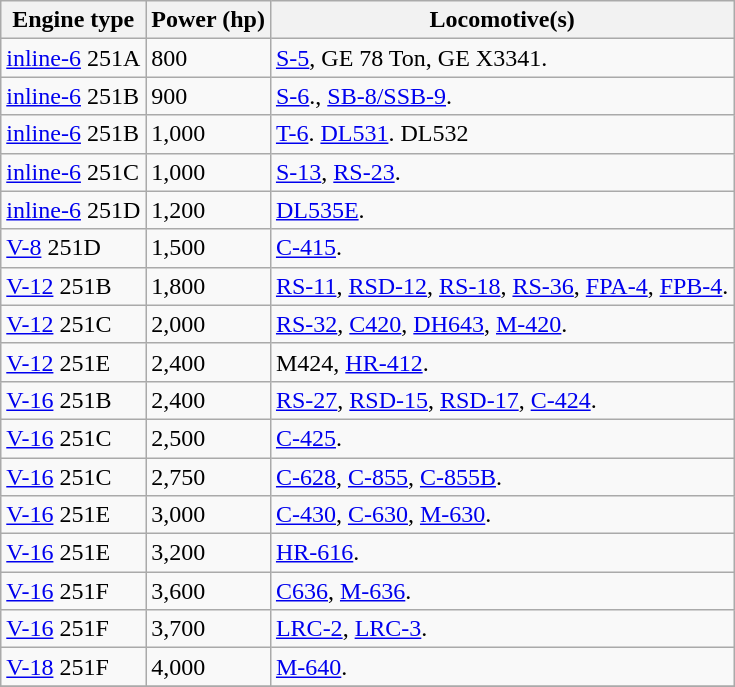<table class="wikitable sortable">
<tr>
<th>Engine type</th>
<th>Power (hp)</th>
<th class="unsortable">Locomotive(s)</th>
</tr>
<tr>
<td><a href='#'>inline-6</a> 251A</td>
<td>800</td>
<td><a href='#'>S-5</a>, GE 78 Ton, GE X3341.</td>
</tr>
<tr>
<td><a href='#'>inline-6</a> 251B</td>
<td>900</td>
<td><a href='#'>S-6</a>., <a href='#'>SB-8/SSB-9</a>.</td>
</tr>
<tr>
<td><a href='#'>inline-6</a> 251B</td>
<td>1,000</td>
<td><a href='#'>T-6</a>. <a href='#'>DL531</a>. DL532</td>
</tr>
<tr>
<td><a href='#'>inline-6</a> 251C</td>
<td>1,000</td>
<td><a href='#'>S-13</a>, <a href='#'>RS-23</a>.</td>
</tr>
<tr>
<td><a href='#'>inline-6</a> 251D</td>
<td>1,200</td>
<td><a href='#'>DL535E</a>.</td>
</tr>
<tr>
<td><a href='#'>V-8</a> 251D</td>
<td>1,500</td>
<td><a href='#'>C-415</a>.</td>
</tr>
<tr>
<td><a href='#'>V-12</a> 251B</td>
<td>1,800</td>
<td><a href='#'>RS-11</a>, <a href='#'>RSD-12</a>, <a href='#'>RS-18</a>, <a href='#'>RS-36</a>, <a href='#'>FPA-4</a>, <a href='#'>FPB-4</a>.</td>
</tr>
<tr>
<td><a href='#'>V-12</a> 251C</td>
<td>2,000</td>
<td><a href='#'>RS-32</a>, <a href='#'>C420</a>, <a href='#'>DH643</a>, <a href='#'>M-420</a>.</td>
</tr>
<tr>
<td><a href='#'>V-12</a> 251E</td>
<td>2,400</td>
<td>M424, <a href='#'>HR-412</a>.</td>
</tr>
<tr>
<td><a href='#'>V-16</a> 251B</td>
<td>2,400</td>
<td><a href='#'>RS-27</a>, <a href='#'>RSD-15</a>, <a href='#'>RSD-17</a>, <a href='#'>C-424</a>.</td>
</tr>
<tr>
<td><a href='#'>V-16</a> 251C</td>
<td>2,500</td>
<td><a href='#'>C-425</a>.</td>
</tr>
<tr>
<td><a href='#'>V-16</a> 251C</td>
<td>2,750</td>
<td><a href='#'>C-628</a>, <a href='#'>C-855</a>, <a href='#'>C-855B</a>.</td>
</tr>
<tr>
<td><a href='#'>V-16</a> 251E</td>
<td>3,000</td>
<td><a href='#'>C-430</a>, <a href='#'>C-630</a>, <a href='#'>M-630</a>.</td>
</tr>
<tr>
<td><a href='#'>V-16</a> 251E</td>
<td>3,200</td>
<td><a href='#'>HR-616</a>.</td>
</tr>
<tr>
<td><a href='#'>V-16</a> 251F</td>
<td>3,600</td>
<td><a href='#'>C636</a>, <a href='#'>M-636</a>.</td>
</tr>
<tr>
<td><a href='#'>V-16</a> 251F</td>
<td>3,700</td>
<td><a href='#'>LRC-2</a>, <a href='#'>LRC-3</a>.</td>
</tr>
<tr>
<td><a href='#'>V-18</a> 251F</td>
<td>4,000</td>
<td><a href='#'>M-640</a>.</td>
</tr>
<tr>
</tr>
</table>
